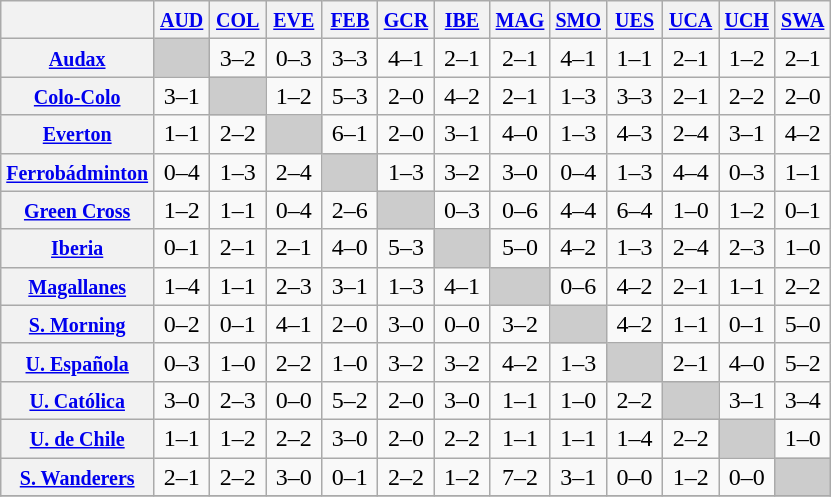<table class="wikitable" style="text-align:center">
<tr>
<th width="90"> </th>
<th width="30"><small><a href='#'>AUD</a></small></th>
<th width="30"><small><a href='#'>COL</a></small></th>
<th width="30"><small><a href='#'>EVE</a></small></th>
<th width="30"><small><a href='#'>FEB</a></small></th>
<th width="30"><small><a href='#'>GCR</a></small></th>
<th width="30"><small><a href='#'>IBE</a></small></th>
<th width="30"><small><a href='#'>MAG</a></small></th>
<th width="30"><small><a href='#'>SMO</a></small></th>
<th width="30"><small><a href='#'>UES</a></small></th>
<th width="30"><small><a href='#'>UCA</a></small></th>
<th width="30"><small><a href='#'>UCH</a></small></th>
<th width="30"><small><a href='#'>SWA</a></small></th>
</tr>
<tr>
<th><small><a href='#'>Audax</a></small></th>
<td bgcolor="#CCCCCC"></td>
<td>3–2</td>
<td>0–3</td>
<td>3–3</td>
<td>4–1</td>
<td>2–1</td>
<td>2–1</td>
<td>4–1</td>
<td>1–1</td>
<td>2–1</td>
<td>1–2</td>
<td>2–1</td>
</tr>
<tr>
<th><small><a href='#'>Colo-Colo</a></small></th>
<td>3–1</td>
<td bgcolor="#CCCCCC"></td>
<td>1–2</td>
<td>5–3</td>
<td>2–0</td>
<td>4–2</td>
<td>2–1</td>
<td>1–3</td>
<td>3–3</td>
<td>2–1</td>
<td>2–2</td>
<td>2–0</td>
</tr>
<tr>
<th><small><a href='#'>Everton</a></small></th>
<td>1–1</td>
<td>2–2</td>
<td bgcolor="#CCCCCC"></td>
<td>6–1</td>
<td>2–0</td>
<td>3–1</td>
<td>4–0</td>
<td>1–3</td>
<td>4–3</td>
<td>2–4</td>
<td>3–1</td>
<td>4–2</td>
</tr>
<tr>
<th><small><a href='#'>Ferrobádminton</a></small></th>
<td>0–4</td>
<td>1–3</td>
<td>2–4</td>
<td bgcolor="#CCCCCC"></td>
<td>1–3</td>
<td>3–2</td>
<td>3–0</td>
<td>0–4</td>
<td>1–3</td>
<td>4–4</td>
<td>0–3</td>
<td>1–1</td>
</tr>
<tr>
<th><small><a href='#'>Green Cross</a></small></th>
<td>1–2</td>
<td>1–1</td>
<td>0–4</td>
<td>2–6</td>
<td bgcolor="#CCCCCC"></td>
<td>0–3</td>
<td>0–6</td>
<td>4–4</td>
<td>6–4</td>
<td>1–0</td>
<td>1–2</td>
<td>0–1</td>
</tr>
<tr>
<th><small><a href='#'>Iberia</a></small></th>
<td>0–1</td>
<td>2–1</td>
<td>2–1</td>
<td>4–0</td>
<td>5–3</td>
<td bgcolor="#CCCCCC"></td>
<td>5–0</td>
<td>4–2</td>
<td>1–3</td>
<td>2–4</td>
<td>2–3</td>
<td>1–0</td>
</tr>
<tr>
<th><small><a href='#'>Magallanes</a></small></th>
<td>1–4</td>
<td>1–1</td>
<td>2–3</td>
<td>3–1</td>
<td>1–3</td>
<td>4–1</td>
<td bgcolor="#CCCCCC"></td>
<td>0–6</td>
<td>4–2</td>
<td>2–1</td>
<td>1–1</td>
<td>2–2</td>
</tr>
<tr>
<th><small><a href='#'>S. Morning</a></small></th>
<td>0–2</td>
<td>0–1</td>
<td>4–1</td>
<td>2–0</td>
<td>3–0</td>
<td>0–0</td>
<td>3–2</td>
<td bgcolor="#CCCCCC"></td>
<td>4–2</td>
<td>1–1</td>
<td>0–1</td>
<td>5–0</td>
</tr>
<tr>
<th><small><a href='#'>U. Española</a></small></th>
<td>0–3</td>
<td>1–0</td>
<td>2–2</td>
<td>1–0</td>
<td>3–2</td>
<td>3–2</td>
<td>4–2</td>
<td>1–3</td>
<td bgcolor="#CCCCCC"></td>
<td>2–1</td>
<td>4–0</td>
<td>5–2</td>
</tr>
<tr>
<th><small><a href='#'>U. Católica</a></small></th>
<td>3–0</td>
<td>2–3</td>
<td>0–0</td>
<td>5–2</td>
<td>2–0</td>
<td>3–0</td>
<td>1–1</td>
<td>1–0</td>
<td>2–2</td>
<td bgcolor="#CCCCCC"></td>
<td>3–1</td>
<td>3–4</td>
</tr>
<tr>
<th><small><a href='#'>U. de Chile</a></small></th>
<td>1–1</td>
<td>1–2</td>
<td>2–2</td>
<td>3–0</td>
<td>2–0</td>
<td>2–2</td>
<td>1–1</td>
<td>1–1</td>
<td>1–4</td>
<td>2–2</td>
<td bgcolor="#CCCCCC"></td>
<td>1–0</td>
</tr>
<tr>
<th><small><a href='#'>S. Wanderers</a></small></th>
<td>2–1</td>
<td>2–2</td>
<td>3–0</td>
<td>0–1</td>
<td>2–2</td>
<td>1–2</td>
<td>7–2</td>
<td>3–1</td>
<td>0–0</td>
<td>1–2</td>
<td>0–0</td>
<td bgcolor="#CCCCCC"></td>
</tr>
<tr>
</tr>
</table>
